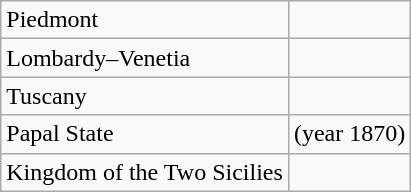<table class="wikitable">
<tr>
<td>Piedmont</td>
<td></td>
</tr>
<tr>
<td>Lombardy–Venetia</td>
<td></td>
</tr>
<tr>
<td>Tuscany</td>
<td></td>
</tr>
<tr>
<td>Papal State</td>
<td> (year 1870)</td>
</tr>
<tr>
<td>Kingdom of the Two Sicilies</td>
<td></td>
</tr>
</table>
